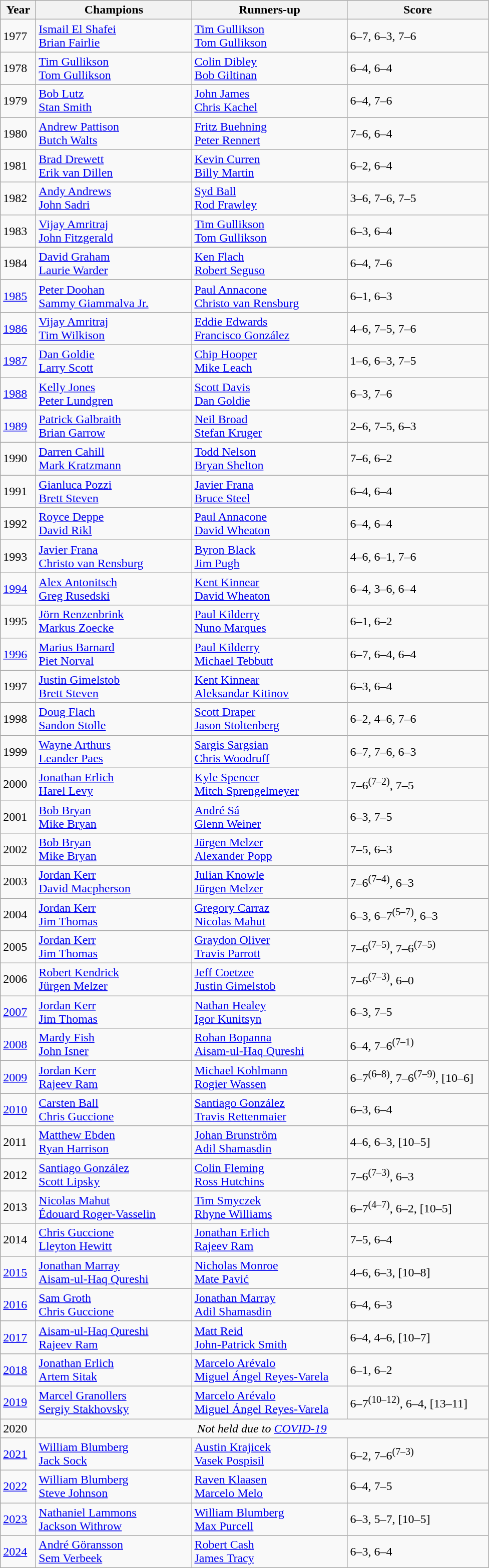<table class="wikitable">
<tr>
<th style="width:40px">Year</th>
<th style="width:200px">Champions</th>
<th style="width:200px">Runners-up</th>
<th style="width:180px" class="unsortable">Score</th>
</tr>
<tr>
<td>1977</td>
<td> <a href='#'>Ismail El Shafei</a><br> <a href='#'>Brian Fairlie</a></td>
<td> <a href='#'>Tim Gullikson</a><br> <a href='#'>Tom Gullikson</a></td>
<td>6–7, 6–3, 7–6</td>
</tr>
<tr>
<td>1978</td>
<td> <a href='#'>Tim Gullikson</a><br> <a href='#'>Tom Gullikson</a></td>
<td> <a href='#'>Colin Dibley</a><br> <a href='#'>Bob Giltinan</a></td>
<td>6–4, 6–4</td>
</tr>
<tr>
<td>1979</td>
<td> <a href='#'>Bob Lutz</a><br> <a href='#'>Stan Smith</a></td>
<td> <a href='#'>John James</a><br> <a href='#'>Chris Kachel</a></td>
<td>6–4, 7–6</td>
</tr>
<tr>
<td>1980</td>
<td> <a href='#'>Andrew Pattison</a><br> <a href='#'>Butch Walts</a></td>
<td> <a href='#'>Fritz Buehning</a><br> <a href='#'>Peter Rennert</a></td>
<td>7–6, 6–4</td>
</tr>
<tr>
<td>1981</td>
<td> <a href='#'>Brad Drewett</a><br> <a href='#'>Erik van Dillen</a></td>
<td> <a href='#'>Kevin Curren</a><br> <a href='#'>Billy Martin</a></td>
<td>6–2, 6–4</td>
</tr>
<tr>
<td>1982</td>
<td> <a href='#'>Andy Andrews</a><br> <a href='#'>John Sadri</a></td>
<td> <a href='#'>Syd Ball</a><br> <a href='#'>Rod Frawley</a></td>
<td>3–6, 7–6, 7–5</td>
</tr>
<tr>
<td>1983</td>
<td> <a href='#'>Vijay Amritraj</a><br> <a href='#'>John Fitzgerald</a></td>
<td> <a href='#'>Tim Gullikson</a><br> <a href='#'>Tom Gullikson</a></td>
<td>6–3, 6–4</td>
</tr>
<tr>
<td>1984</td>
<td> <a href='#'>David Graham</a><br> <a href='#'>Laurie Warder</a></td>
<td> <a href='#'>Ken Flach</a><br> <a href='#'>Robert Seguso</a></td>
<td>6–4, 7–6</td>
</tr>
<tr>
<td><a href='#'>1985</a></td>
<td> <a href='#'>Peter Doohan</a><br> <a href='#'>Sammy Giammalva Jr.</a></td>
<td> <a href='#'>Paul Annacone</a><br> <a href='#'>Christo van Rensburg</a></td>
<td>6–1, 6–3</td>
</tr>
<tr>
<td><a href='#'>1986</a></td>
<td> <a href='#'>Vijay Amritraj</a><br> <a href='#'>Tim Wilkison</a></td>
<td> <a href='#'>Eddie Edwards</a><br> <a href='#'>Francisco González</a></td>
<td>4–6, 7–5, 7–6</td>
</tr>
<tr>
<td><a href='#'>1987</a></td>
<td> <a href='#'>Dan Goldie</a><br> <a href='#'>Larry Scott</a></td>
<td> <a href='#'>Chip Hooper</a><br> <a href='#'>Mike Leach</a></td>
<td>1–6, 6–3, 7–5</td>
</tr>
<tr>
<td><a href='#'>1988</a></td>
<td> <a href='#'>Kelly Jones</a><br> <a href='#'>Peter Lundgren</a></td>
<td> <a href='#'>Scott Davis</a><br> <a href='#'>Dan Goldie</a></td>
<td>6–3, 7–6</td>
</tr>
<tr>
<td><a href='#'>1989</a></td>
<td> <a href='#'>Patrick Galbraith</a><br> <a href='#'>Brian Garrow</a></td>
<td> <a href='#'>Neil Broad</a><br> <a href='#'>Stefan Kruger</a></td>
<td>2–6, 7–5, 6–3</td>
</tr>
<tr>
<td>1990</td>
<td> <a href='#'>Darren Cahill</a><br> <a href='#'>Mark Kratzmann</a></td>
<td> <a href='#'>Todd Nelson</a><br> <a href='#'>Bryan Shelton</a></td>
<td>7–6, 6–2</td>
</tr>
<tr>
<td>1991</td>
<td> <a href='#'>Gianluca Pozzi</a><br> <a href='#'>Brett Steven</a></td>
<td> <a href='#'>Javier Frana</a><br> <a href='#'>Bruce Steel</a></td>
<td>6–4, 6–4</td>
</tr>
<tr>
<td>1992</td>
<td> <a href='#'>Royce Deppe</a><br> <a href='#'>David Rikl</a></td>
<td> <a href='#'>Paul Annacone</a><br> <a href='#'>David Wheaton</a></td>
<td>6–4, 6–4</td>
</tr>
<tr>
<td>1993</td>
<td> <a href='#'>Javier Frana</a><br> <a href='#'>Christo van Rensburg</a></td>
<td> <a href='#'>Byron Black</a><br> <a href='#'>Jim Pugh</a></td>
<td>4–6, 6–1, 7–6</td>
</tr>
<tr>
<td><a href='#'>1994</a></td>
<td> <a href='#'>Alex Antonitsch</a><br> <a href='#'>Greg Rusedski</a></td>
<td> <a href='#'>Kent Kinnear</a><br> <a href='#'>David Wheaton</a></td>
<td>6–4, 3–6, 6–4</td>
</tr>
<tr>
<td>1995</td>
<td> <a href='#'>Jörn Renzenbrink</a><br> <a href='#'>Markus Zoecke</a></td>
<td> <a href='#'>Paul Kilderry</a><br> <a href='#'>Nuno Marques</a></td>
<td>6–1, 6–2</td>
</tr>
<tr>
<td><a href='#'>1996</a></td>
<td> <a href='#'>Marius Barnard</a><br> <a href='#'>Piet Norval</a></td>
<td> <a href='#'>Paul Kilderry</a><br> <a href='#'>Michael Tebbutt</a></td>
<td>6–7, 6–4, 6–4</td>
</tr>
<tr>
<td>1997</td>
<td> <a href='#'>Justin Gimelstob</a><br> <a href='#'>Brett Steven</a></td>
<td> <a href='#'>Kent Kinnear</a><br> <a href='#'>Aleksandar Kitinov</a></td>
<td>6–3, 6–4</td>
</tr>
<tr>
<td>1998</td>
<td> <a href='#'>Doug Flach</a><br> <a href='#'>Sandon Stolle</a></td>
<td> <a href='#'>Scott Draper</a><br> <a href='#'>Jason Stoltenberg</a></td>
<td>6–2, 4–6, 7–6</td>
</tr>
<tr>
<td>1999</td>
<td> <a href='#'>Wayne Arthurs</a><br> <a href='#'>Leander Paes</a></td>
<td> <a href='#'>Sargis Sargsian</a><br> <a href='#'>Chris Woodruff</a></td>
<td>6–7, 7–6, 6–3</td>
</tr>
<tr>
<td>2000</td>
<td> <a href='#'>Jonathan Erlich</a><br> <a href='#'>Harel Levy</a></td>
<td> <a href='#'>Kyle Spencer</a><br> <a href='#'>Mitch Sprengelmeyer</a></td>
<td>7–6<sup>(7–2)</sup>, 7–5</td>
</tr>
<tr>
<td>2001</td>
<td> <a href='#'>Bob Bryan</a><br> <a href='#'>Mike Bryan</a></td>
<td> <a href='#'>André Sá</a><br> <a href='#'>Glenn Weiner</a></td>
<td>6–3, 7–5</td>
</tr>
<tr>
<td>2002</td>
<td> <a href='#'>Bob Bryan</a><br> <a href='#'>Mike Bryan</a></td>
<td> <a href='#'>Jürgen Melzer</a><br> <a href='#'>Alexander Popp</a></td>
<td>7–5, 6–3</td>
</tr>
<tr>
<td>2003</td>
<td> <a href='#'>Jordan Kerr</a><br> <a href='#'>David Macpherson</a></td>
<td> <a href='#'>Julian Knowle</a><br> <a href='#'>Jürgen Melzer</a></td>
<td>7–6<sup>(7–4)</sup>, 6–3</td>
</tr>
<tr>
<td>2004</td>
<td> <a href='#'>Jordan Kerr</a><br> <a href='#'>Jim Thomas</a></td>
<td> <a href='#'>Gregory Carraz</a><br> <a href='#'>Nicolas Mahut</a></td>
<td>6–3, 6–7<sup>(5–7)</sup>, 6–3</td>
</tr>
<tr>
<td>2005</td>
<td> <a href='#'>Jordan Kerr</a><br>  <a href='#'>Jim Thomas</a></td>
<td> <a href='#'>Graydon Oliver</a><br> <a href='#'>Travis Parrott</a></td>
<td>7–6<sup>(7–5)</sup>, 7–6<sup>(7–5)</sup></td>
</tr>
<tr>
<td>2006</td>
<td> <a href='#'>Robert Kendrick</a><br> <a href='#'>Jürgen Melzer</a></td>
<td> <a href='#'>Jeff Coetzee</a><br> <a href='#'>Justin Gimelstob</a></td>
<td>7–6<sup>(7–3)</sup>, 6–0</td>
</tr>
<tr>
<td><a href='#'>2007</a></td>
<td> <a href='#'>Jordan Kerr</a><br> <a href='#'>Jim Thomas</a></td>
<td> <a href='#'>Nathan Healey</a> <br> <a href='#'>Igor Kunitsyn</a></td>
<td>6–3, 7–5</td>
</tr>
<tr>
<td><a href='#'>2008</a></td>
<td> <a href='#'>Mardy Fish</a><br> <a href='#'>John Isner</a></td>
<td> <a href='#'>Rohan Bopanna</a> <br> <a href='#'>Aisam-ul-Haq Qureshi</a></td>
<td>6–4, 7–6<sup>(7–1)</sup></td>
</tr>
<tr>
<td><a href='#'>2009</a></td>
<td> <a href='#'>Jordan Kerr</a><br> <a href='#'>Rajeev Ram</a></td>
<td> <a href='#'>Michael Kohlmann</a><br> <a href='#'>Rogier Wassen</a></td>
<td>6–7<sup>(6–8)</sup>, 7–6<sup>(7–9)</sup>, [10–6]</td>
</tr>
<tr>
<td><a href='#'>2010</a></td>
<td> <a href='#'>Carsten Ball</a><br> <a href='#'>Chris Guccione</a></td>
<td> <a href='#'>Santiago González</a><br> <a href='#'>Travis Rettenmaier</a></td>
<td>6–3, 6–4</td>
</tr>
<tr>
<td>2011</td>
<td> <a href='#'>Matthew Ebden</a><br> <a href='#'>Ryan Harrison</a></td>
<td> <a href='#'>Johan Brunström</a><br> <a href='#'>Adil Shamasdin</a></td>
<td>4–6, 6–3, [10–5]</td>
</tr>
<tr>
<td>2012</td>
<td> <a href='#'>Santiago González</a><br> <a href='#'>Scott Lipsky</a></td>
<td> <a href='#'>Colin Fleming</a><br> <a href='#'>Ross Hutchins</a></td>
<td>7–6<sup>(7–3)</sup>, 6–3</td>
</tr>
<tr>
<td>2013</td>
<td> <a href='#'>Nicolas Mahut</a><br> <a href='#'>Édouard Roger-Vasselin</a></td>
<td> <a href='#'>Tim Smyczek</a><br> <a href='#'>Rhyne Williams</a></td>
<td>6–7<sup>(4–7)</sup>, 6–2, [10–5]</td>
</tr>
<tr>
<td>2014</td>
<td> <a href='#'>Chris Guccione</a><br> <a href='#'>Lleyton Hewitt</a></td>
<td> <a href='#'>Jonathan Erlich</a><br> <a href='#'>Rajeev Ram</a></td>
<td>7–5, 6–4</td>
</tr>
<tr>
<td><a href='#'>2015</a></td>
<td> <a href='#'>Jonathan Marray</a><br> <a href='#'>Aisam-ul-Haq Qureshi</a></td>
<td> <a href='#'>Nicholas Monroe</a><br> <a href='#'>Mate Pavić</a></td>
<td>4–6, 6–3, [10–8]</td>
</tr>
<tr>
<td><a href='#'>2016</a></td>
<td> <a href='#'>Sam Groth</a> <br>  <a href='#'>Chris Guccione</a></td>
<td> <a href='#'>Jonathan Marray</a> <br>  <a href='#'>Adil Shamasdin</a></td>
<td>6–4, 6–3</td>
</tr>
<tr>
<td><a href='#'>2017</a></td>
<td> <a href='#'>Aisam-ul-Haq Qureshi</a> <br> <a href='#'>Rajeev Ram</a></td>
<td> <a href='#'>Matt Reid</a> <br> <a href='#'>John-Patrick Smith</a></td>
<td>6–4, 4–6, [10–7]</td>
</tr>
<tr>
<td><a href='#'>2018</a></td>
<td> <a href='#'>Jonathan Erlich</a> <br> <a href='#'>Artem Sitak</a></td>
<td> <a href='#'>Marcelo Arévalo</a> <br> <a href='#'>Miguel Ángel Reyes-Varela</a></td>
<td>6–1, 6–2</td>
</tr>
<tr>
<td><a href='#'>2019</a></td>
<td> <a href='#'>Marcel Granollers</a> <br> <a href='#'>Sergiy Stakhovsky</a></td>
<td> <a href='#'>Marcelo Arévalo</a> <br> <a href='#'>Miguel Ángel Reyes-Varela</a></td>
<td>6–7<sup>(10–12)</sup>, 6–4, [13–11]</td>
</tr>
<tr>
<td style=background:>2020</td>
<td colspan=3 align=center style=background:><em>Not held due to <a href='#'>COVID-19</a></em></td>
</tr>
<tr>
<td><a href='#'>2021</a></td>
<td> <a href='#'>William Blumberg</a> <br> <a href='#'>Jack Sock</a></td>
<td> <a href='#'>Austin Krajicek</a> <br> <a href='#'>Vasek Pospisil</a></td>
<td>6–2, 7–6<sup>(7–3)</sup></td>
</tr>
<tr>
<td><a href='#'>2022</a></td>
<td> <a href='#'>William Blumberg</a> <br> <a href='#'>Steve Johnson</a></td>
<td> <a href='#'>Raven Klaasen</a> <br> <a href='#'>Marcelo Melo</a></td>
<td>6–4, 7–5</td>
</tr>
<tr>
<td><a href='#'>2023</a></td>
<td> <a href='#'>Nathaniel Lammons</a> <br> <a href='#'>Jackson Withrow</a></td>
<td> <a href='#'>William Blumberg</a> <br> <a href='#'>Max Purcell</a></td>
<td>6–3, 5–7, [10–5]</td>
</tr>
<tr>
<td><a href='#'>2024</a></td>
<td> <a href='#'>André Göransson</a> <br> <a href='#'>Sem Verbeek</a></td>
<td> <a href='#'>Robert Cash</a> <br> <a href='#'>James Tracy</a></td>
<td>6–3, 6–4</td>
</tr>
</table>
